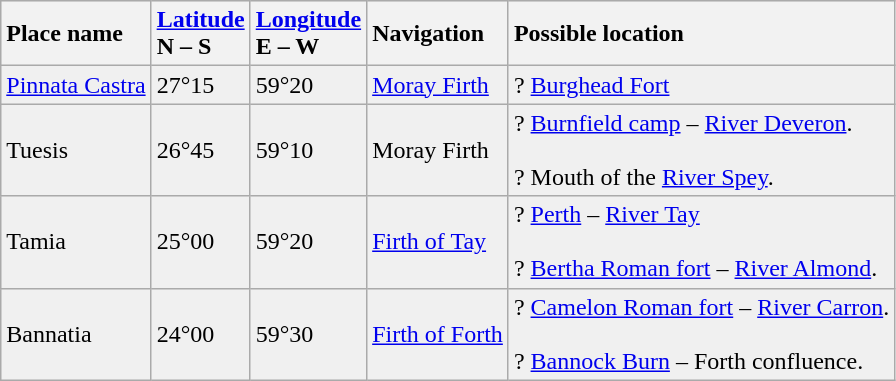<table class="wikitable sortable" style="border-collapse: collapse; background:#f0f0f0">
<tr>
<th style="text-align:left">Place name</th>
<th style="text-align:left"><a href='#'>Latitude</a><br>N – S</th>
<th style="text-align:left"><a href='#'>Longitude</a><br>E – W</th>
<th style="text-align:left">Navigation</th>
<th style="text-align:left">Possible location</th>
</tr>
<tr>
<td><a href='#'>Pinnata Castra</a></td>
<td>27°15</td>
<td>59°20</td>
<td><a href='#'>Moray Firth</a></td>
<td>? <a href='#'>Burghead Fort</a></td>
</tr>
<tr>
<td>Tuesis</td>
<td>26°45</td>
<td>59°10</td>
<td>Moray Firth</td>
<td>? <a href='#'>Burnfield camp</a> – <a href='#'>River Deveron</a>.<br><br>? Mouth of the <a href='#'>River Spey</a>.</td>
</tr>
<tr>
<td>Tamia</td>
<td>25°00</td>
<td>59°20</td>
<td><a href='#'>Firth of Tay</a></td>
<td>? <a href='#'>Perth</a> – <a href='#'>River Tay</a><br><br>? <a href='#'>Bertha Roman fort</a> – <a href='#'>River Almond</a>.<br></td>
</tr>
<tr>
<td>Bannatia</td>
<td>24°00</td>
<td>59°30</td>
<td><a href='#'>Firth of Forth</a></td>
<td>? <a href='#'>Camelon Roman fort</a> – <a href='#'>River Carron</a>.<br><br>? <a href='#'>Bannock Burn</a> – Forth confluence.</td>
</tr>
</table>
